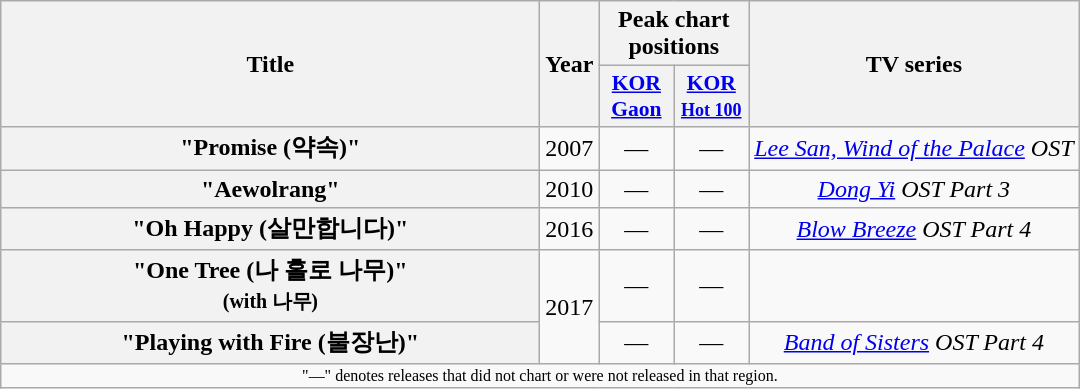<table class="wikitable plainrowheaders" style="text-align:center;">
<tr>
<th scope="col" rowspan="2" style="width:22em;">Title</th>
<th scope="col" rowspan="2" style="width:2em;">Year</th>
<th colspan="2" scope="col">Peak chart positions</th>
<th scope="col" rowspan="2">TV series</th>
</tr>
<tr>
<th scope="col" style="width:3em;font-size:90%;"><a href='#'>KOR<br>Gaon</a></th>
<th scope="col" style="width:3em;font-size:90%;"><a href='#'>KOR<br><small>Hot 100</small></a></th>
</tr>
<tr>
<th scope="row">"Promise (약속)"</th>
<td>2007</td>
<td>—</td>
<td>—</td>
<td><em><a href='#'>Lee San, Wind of the Palace</a> OST </em></td>
</tr>
<tr>
<th scope="row">"Aewolrang"</th>
<td>2010</td>
<td>—</td>
<td>—</td>
<td><em><a href='#'>Dong Yi</a> OST Part 3</em></td>
</tr>
<tr>
<th scope="row">"Oh Happy (살만합니다)"</th>
<td>2016</td>
<td>—</td>
<td>—</td>
<td><em><a href='#'>Blow Breeze</a> OST Part 4</em></td>
</tr>
<tr>
<th scope="row">"One Tree (나 홀로 나무)"  <br> <small>(with 나무)</small></th>
<td rowspan="2">2017</td>
<td>—</td>
<td>—</td>
<td></td>
</tr>
<tr>
<th scope="row">"Playing with Fire (불장난)"</th>
<td>—</td>
<td>—</td>
<td><em><a href='#'>Band of Sisters</a> OST Part 4</em></td>
</tr>
<tr>
<td colspan="5" style="font-size:8pt">"—" denotes releases that did not chart or were not released in that region.</td>
</tr>
</table>
